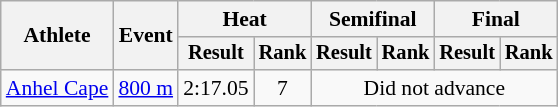<table class=wikitable style="font-size:90%">
<tr>
<th rowspan="2">Athlete</th>
<th rowspan="2">Event</th>
<th colspan="2">Heat</th>
<th colspan="2">Semifinal</th>
<th colspan="2">Final</th>
</tr>
<tr style="font-size:95%">
<th>Result</th>
<th>Rank</th>
<th>Result</th>
<th>Rank</th>
<th>Result</th>
<th>Rank</th>
</tr>
<tr align=center>
<td align=left><a href='#'>Anhel Cape</a></td>
<td align=left><a href='#'>800 m</a></td>
<td>2:17.05</td>
<td>7</td>
<td colspan=4>Did not advance</td>
</tr>
</table>
